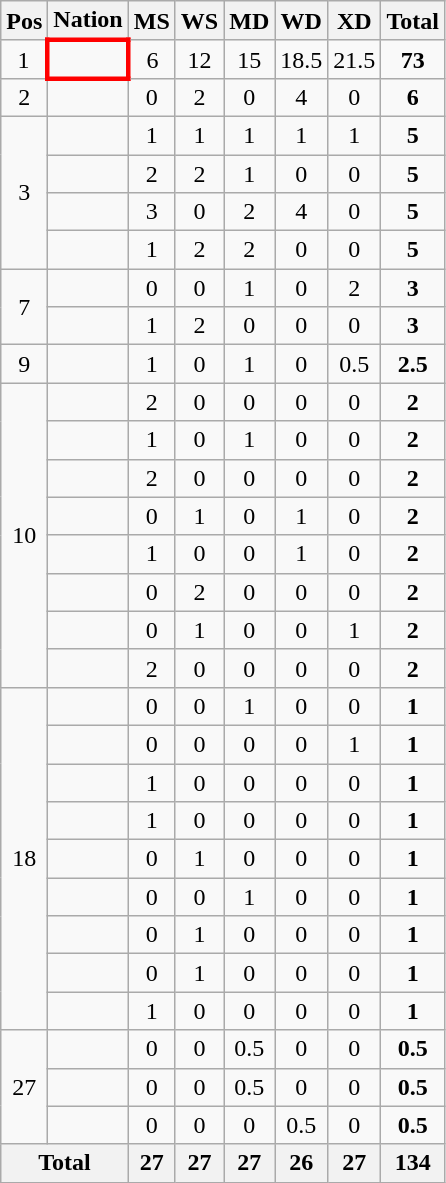<table class="wikitable" style="text-align:center">
<tr>
<th>Pos</th>
<th>Nation</th>
<th>MS</th>
<th>WS</th>
<th>MD</th>
<th>WD</th>
<th>XD</th>
<th>Total</th>
</tr>
<tr>
<td>1</td>
<td align=left style="border: 3px solid red"><strong></strong></td>
<td>6</td>
<td>12</td>
<td>15</td>
<td>18.5</td>
<td>21.5</td>
<td><strong>73</strong></td>
</tr>
<tr>
<td>2</td>
<td align=left></td>
<td>0</td>
<td>2</td>
<td>0</td>
<td>4</td>
<td>0</td>
<td><strong>6</strong></td>
</tr>
<tr>
<td rowspan=4>3</td>
<td align=left></td>
<td>1</td>
<td>1</td>
<td>1</td>
<td>1</td>
<td>1</td>
<td><strong>5</strong></td>
</tr>
<tr>
<td align=left></td>
<td>2</td>
<td>2</td>
<td>1</td>
<td>0</td>
<td>0</td>
<td><strong>5</strong></td>
</tr>
<tr>
<td align=left></td>
<td>3</td>
<td>0</td>
<td>2</td>
<td>4</td>
<td>0</td>
<td><strong>5</strong></td>
</tr>
<tr>
<td align=left></td>
<td>1</td>
<td>2</td>
<td>2</td>
<td>0</td>
<td>0</td>
<td><strong>5</strong></td>
</tr>
<tr>
<td rowspan=2>7</td>
<td align=left></td>
<td>0</td>
<td>0</td>
<td>1</td>
<td>0</td>
<td>2</td>
<td><strong>3</strong></td>
</tr>
<tr>
<td align=left></td>
<td>1</td>
<td>2</td>
<td>0</td>
<td>0</td>
<td>0</td>
<td><strong>3</strong></td>
</tr>
<tr>
<td>9</td>
<td align=left></td>
<td>1</td>
<td>0</td>
<td>1</td>
<td>0</td>
<td>0.5</td>
<td><strong>2.5</strong></td>
</tr>
<tr>
<td rowspan="8">10</td>
<td align=left></td>
<td>2</td>
<td>0</td>
<td>0</td>
<td>0</td>
<td>0</td>
<td><strong>2</strong></td>
</tr>
<tr>
<td align=left></td>
<td>1</td>
<td>0</td>
<td>1</td>
<td>0</td>
<td>0</td>
<td><strong>2</strong></td>
</tr>
<tr>
<td align=left></td>
<td>2</td>
<td>0</td>
<td>0</td>
<td>0</td>
<td>0</td>
<td><strong>2</strong></td>
</tr>
<tr>
<td align=left></td>
<td>0</td>
<td>1</td>
<td>0</td>
<td>1</td>
<td>0</td>
<td><strong>2</strong></td>
</tr>
<tr>
<td align=left></td>
<td>1</td>
<td>0</td>
<td>0</td>
<td>1</td>
<td>0</td>
<td><strong>2</strong></td>
</tr>
<tr>
<td align=left></td>
<td>0</td>
<td>2</td>
<td>0</td>
<td>0</td>
<td>0</td>
<td><strong>2</strong></td>
</tr>
<tr>
<td align=left></td>
<td>0</td>
<td>1</td>
<td>0</td>
<td>0</td>
<td>1</td>
<td><strong>2</strong></td>
</tr>
<tr>
<td align=left></td>
<td>2</td>
<td>0</td>
<td>0</td>
<td>0</td>
<td>0</td>
<td><strong>2</strong></td>
</tr>
<tr>
<td rowspan="9">18</td>
<td align=left></td>
<td>0</td>
<td>0</td>
<td>1</td>
<td>0</td>
<td>0</td>
<td><strong>1</strong></td>
</tr>
<tr>
<td align=left></td>
<td>0</td>
<td>0</td>
<td>0</td>
<td>0</td>
<td>1</td>
<td><strong>1</strong></td>
</tr>
<tr>
<td align=left></td>
<td>1</td>
<td>0</td>
<td>0</td>
<td>0</td>
<td>0</td>
<td><strong>1</strong></td>
</tr>
<tr>
<td align=left></td>
<td>1</td>
<td>0</td>
<td>0</td>
<td>0</td>
<td>0</td>
<td><strong>1</strong></td>
</tr>
<tr>
<td align=left></td>
<td>0</td>
<td>1</td>
<td>0</td>
<td>0</td>
<td>0</td>
<td><strong>1</strong></td>
</tr>
<tr>
<td align=left></td>
<td>0</td>
<td>0</td>
<td>1</td>
<td>0</td>
<td>0</td>
<td><strong>1</strong></td>
</tr>
<tr>
<td align=left></td>
<td>0</td>
<td>1</td>
<td>0</td>
<td>0</td>
<td>0</td>
<td><strong>1</strong></td>
</tr>
<tr>
<td align=left></td>
<td>0</td>
<td>1</td>
<td>0</td>
<td>0</td>
<td>0</td>
<td><strong>1</strong></td>
</tr>
<tr>
<td align=left></td>
<td>1</td>
<td>0</td>
<td>0</td>
<td>0</td>
<td>0</td>
<td><strong>1</strong></td>
</tr>
<tr>
<td rowspan="3">27</td>
<td align=left></td>
<td>0</td>
<td>0</td>
<td>0.5</td>
<td>0</td>
<td>0</td>
<td><strong>0.5</strong></td>
</tr>
<tr>
<td align=left></td>
<td>0</td>
<td>0</td>
<td>0.5</td>
<td>0</td>
<td>0</td>
<td><strong>0.5</strong></td>
</tr>
<tr>
<td align=left></td>
<td>0</td>
<td>0</td>
<td>0</td>
<td>0.5</td>
<td>0</td>
<td><strong>0.5</strong></td>
</tr>
<tr>
<th colspan="2">Total</th>
<th>27</th>
<th>27</th>
<th>27</th>
<th>26</th>
<th>27</th>
<th>134</th>
</tr>
</table>
